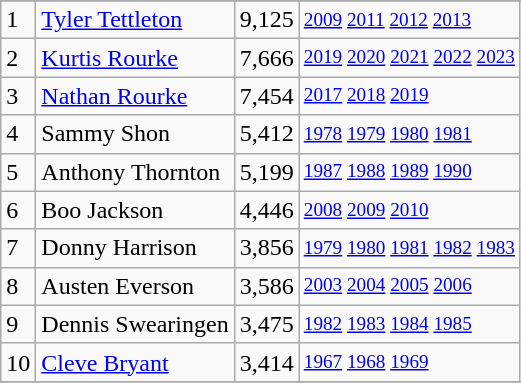<table class="wikitable">
<tr>
</tr>
<tr>
<td>1</td>
<td><a href='#'>Tyler Tettleton</a></td>
<td>9,125</td>
<td style="font-size:80%;"><a href='#'>2009</a> <a href='#'>2011</a> <a href='#'>2012</a> <a href='#'>2013</a></td>
</tr>
<tr>
<td>2</td>
<td><a href='#'>Kurtis Rourke</a></td>
<td>7,666</td>
<td style="font-size:80%;"><a href='#'>2019</a> <a href='#'>2020</a> <a href='#'>2021</a> <a href='#'>2022</a> <a href='#'>2023</a></td>
</tr>
<tr>
<td>3</td>
<td><a href='#'>Nathan Rourke</a></td>
<td>7,454</td>
<td style="font-size:80%;"><a href='#'>2017</a> <a href='#'>2018</a> <a href='#'>2019</a></td>
</tr>
<tr>
<td>4</td>
<td>Sammy Shon</td>
<td>5,412</td>
<td style="font-size:80%;"><a href='#'>1978</a> <a href='#'>1979</a> <a href='#'>1980</a> <a href='#'>1981</a></td>
</tr>
<tr>
<td>5</td>
<td>Anthony Thornton</td>
<td>5,199</td>
<td style="font-size:80%;"><a href='#'>1987</a> <a href='#'>1988</a> <a href='#'>1989</a> <a href='#'>1990</a></td>
</tr>
<tr>
<td>6</td>
<td>Boo Jackson</td>
<td>4,446</td>
<td style="font-size:80%;"><a href='#'>2008</a> <a href='#'>2009</a> <a href='#'>2010</a></td>
</tr>
<tr>
<td>7</td>
<td>Donny Harrison</td>
<td>3,856</td>
<td style="font-size:80%;"><a href='#'>1979</a> <a href='#'>1980</a> <a href='#'>1981</a> <a href='#'>1982</a> <a href='#'>1983</a></td>
</tr>
<tr>
<td>8</td>
<td>Austen Everson</td>
<td>3,586</td>
<td style="font-size:80%;"><a href='#'>2003</a> <a href='#'>2004</a> <a href='#'>2005</a> <a href='#'>2006</a></td>
</tr>
<tr>
<td>9</td>
<td>Dennis Swearingen</td>
<td>3,475</td>
<td style="font-size:80%;"><a href='#'>1982</a> <a href='#'>1983</a> <a href='#'>1984</a> <a href='#'>1985</a></td>
</tr>
<tr>
<td>10</td>
<td><a href='#'>Cleve Bryant</a></td>
<td>3,414</td>
<td style="font-size:80%;"><a href='#'>1967</a> <a href='#'>1968</a> <a href='#'>1969</a></td>
</tr>
<tr>
</tr>
</table>
